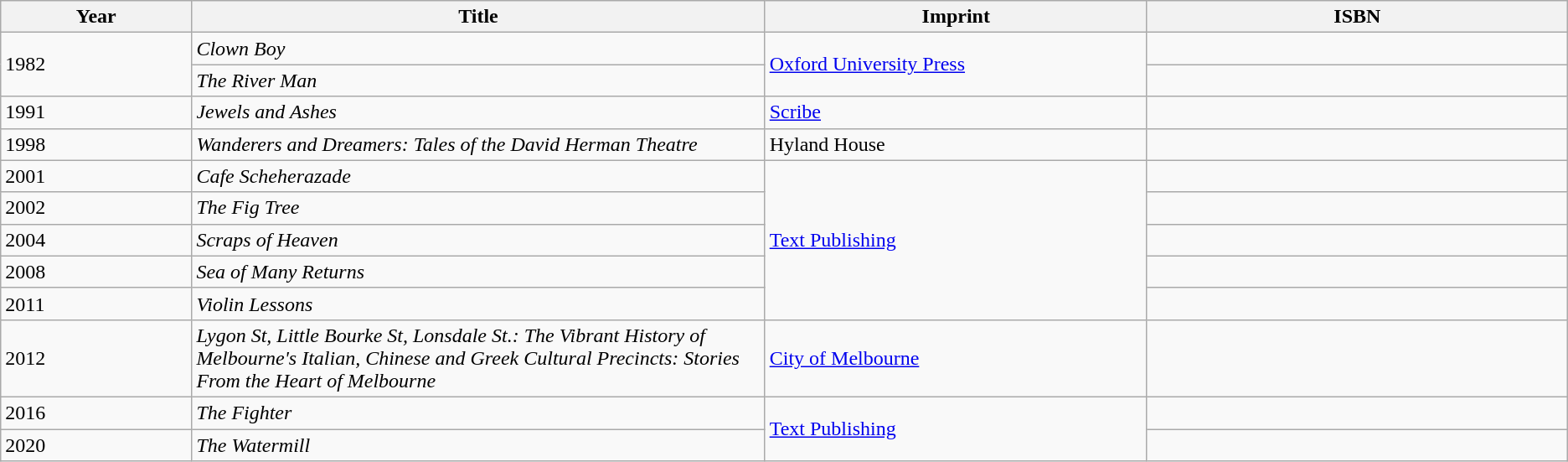<table class="wikitable">
<tr ">
<th width=5%>Year</th>
<th width=15%>Title</th>
<th width=10%>Imprint</th>
<th width=11%>ISBN</th>
</tr>
<tr>
<td rowspan="2">1982</td>
<td><em>Clown Boy</em></td>
<td rowspan="2"><a href='#'>Oxford University Press</a></td>
<td></td>
</tr>
<tr>
<td><em>The River Man</em></td>
<td></td>
</tr>
<tr>
<td>1991</td>
<td><em>Jewels and Ashes</em></td>
<td><a href='#'>Scribe</a></td>
<td></td>
</tr>
<tr>
<td>1998</td>
<td><em>Wanderers and Dreamers: Tales of the David Herman Theatre</em></td>
<td>Hyland House</td>
<td></td>
</tr>
<tr>
<td>2001</td>
<td><em>Cafe Scheherazade</em></td>
<td rowspan="5"><a href='#'>Text Publishing</a></td>
<td></td>
</tr>
<tr>
<td>2002</td>
<td><em>The Fig Tree</em></td>
<td></td>
</tr>
<tr>
<td>2004</td>
<td><em>Scraps of Heaven</em></td>
<td></td>
</tr>
<tr>
<td>2008</td>
<td><em>Sea of Many Returns</em></td>
<td></td>
</tr>
<tr>
<td>2011</td>
<td><em>Violin Lessons</em></td>
<td></td>
</tr>
<tr>
<td>2012</td>
<td><em>Lygon St, Little Bourke St, Lonsdale St.: The Vibrant History of Melbourne's Italian, Chinese and Greek Cultural Precincts: Stories From the Heart of Melbourne</em></td>
<td><a href='#'>City of Melbourne</a></td>
<td></td>
</tr>
<tr>
<td>2016</td>
<td><em>The Fighter</em></td>
<td rowspan="2"><a href='#'>Text Publishing</a></td>
<td></td>
</tr>
<tr>
<td>2020</td>
<td><em>The Watermill</em></td>
<td></td>
</tr>
</table>
